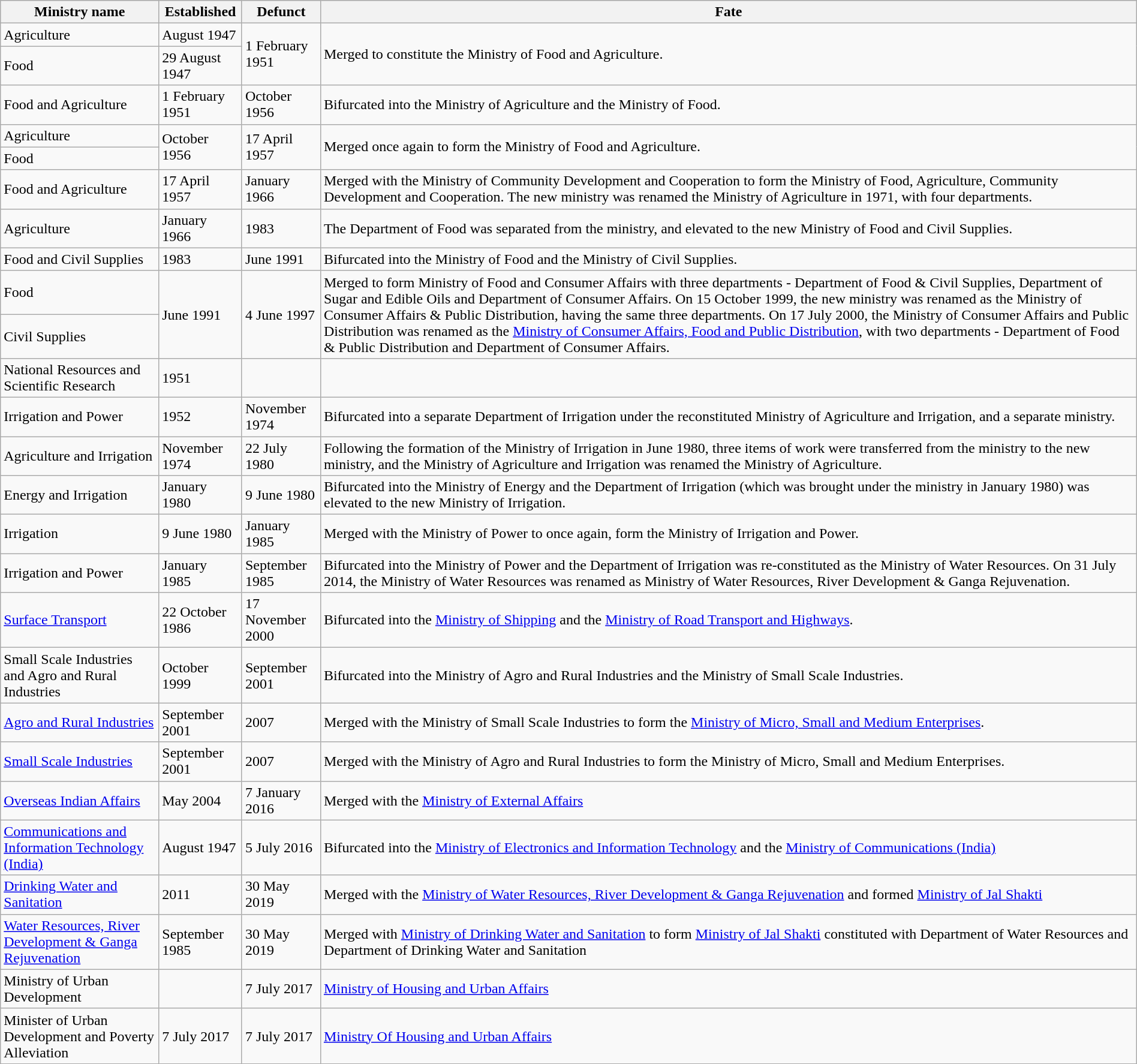<table class="sortable wikitable static-row-numbers" style="width:100%;">
<tr style="background:#CCCC;">
<th>Ministry name</th>
<th>Established</th>
<th>Defunct</th>
<th>Fate</th>
</tr>
<tr>
<td>Agriculture</td>
<td>August 1947</td>
<td rowspan="2">1 February 1951</td>
<td rowspan="2">Merged to constitute the Ministry of Food and Agriculture.</td>
</tr>
<tr>
<td>Food</td>
<td>29 August 1947</td>
</tr>
<tr>
<td>Food and Agriculture</td>
<td>1 February 1951</td>
<td>October 1956</td>
<td>Bifurcated into the Ministry of Agriculture and the Ministry of Food.</td>
</tr>
<tr>
<td>Agriculture</td>
<td rowspan="2">October 1956</td>
<td rowspan="2">17 April 1957</td>
<td rowspan="2">Merged once again to form the Ministry of Food and Agriculture.</td>
</tr>
<tr>
<td>Food</td>
</tr>
<tr>
<td>Food and Agriculture</td>
<td>17 April 1957</td>
<td>January 1966</td>
<td>Merged with the Ministry of Community Development and Cooperation to form the Ministry of Food, Agriculture, Community Development and Cooperation. The new ministry was renamed the Ministry of Agriculture in 1971, with four departments.</td>
</tr>
<tr>
<td>Agriculture</td>
<td>January 1966</td>
<td>1983</td>
<td>The Department of Food was separated from the ministry, and elevated to the new Ministry of Food and Civil Supplies.</td>
</tr>
<tr>
<td>Food and Civil Supplies</td>
<td>1983</td>
<td>June 1991</td>
<td>Bifurcated into the Ministry of Food and the Ministry of Civil Supplies.</td>
</tr>
<tr>
<td>Food</td>
<td rowspan="2">June 1991</td>
<td rowspan="2">4 June 1997</td>
<td rowspan="2">Merged to form Ministry of Food and Consumer Affairs with three departments - Department of Food & Civil Supplies, Department of Sugar and Edible Oils and Department of Consumer Affairs. On 15 October 1999, the new ministry was renamed as the Ministry of Consumer Affairs & Public Distribution, having the same three departments. On 17 July 2000, the Ministry of Consumer Affairs and Public Distribution was renamed as the <a href='#'>Ministry of Consumer Affairs, Food and Public Distribution</a>, with two departments - Department of Food & Public Distribution and Department of Consumer Affairs.</td>
</tr>
<tr>
<td>Civil Supplies</td>
</tr>
<tr>
<td>National Resources and Scientific Research</td>
<td>1951</td>
<td></td>
<td></td>
</tr>
<tr>
<td>Irrigation and Power</td>
<td>1952</td>
<td>November 1974</td>
<td>Bifurcated into a separate Department of Irrigation under the reconstituted Ministry of Agriculture and Irrigation, and a separate ministry.</td>
</tr>
<tr>
<td>Agriculture and Irrigation</td>
<td>November 1974</td>
<td>22 July 1980</td>
<td>Following the formation of the Ministry of Irrigation in June 1980, three items of work were transferred from the ministry to the new ministry, and the Ministry of Agriculture and Irrigation was renamed the Ministry of Agriculture.</td>
</tr>
<tr>
<td>Energy and Irrigation</td>
<td>January 1980</td>
<td>9 June 1980</td>
<td>Bifurcated into the Ministry of Energy and the Department of Irrigation (which was brought under the ministry in January 1980) was elevated to the new Ministry of Irrigation.</td>
</tr>
<tr>
<td>Irrigation</td>
<td>9 June 1980</td>
<td>January 1985</td>
<td>Merged with the Ministry of Power to once again, form the Ministry of Irrigation and Power.</td>
</tr>
<tr>
<td>Irrigation and Power</td>
<td>January 1985</td>
<td>September 1985</td>
<td>Bifurcated into the Ministry of Power and the Department of Irrigation was re-constituted as the Ministry of Water Resources. On 31 July 2014, the Ministry of Water Resources was renamed as Ministry of Water Resources, River Development & Ganga Rejuvenation.</td>
</tr>
<tr>
<td><a href='#'>Surface Transport</a></td>
<td>22 October 1986</td>
<td>17 November 2000</td>
<td>Bifurcated into the <a href='#'>Ministry of Shipping</a> and the <a href='#'>Ministry of Road Transport and Highways</a>.</td>
</tr>
<tr>
<td>Small Scale Industries and Agro and Rural Industries</td>
<td>October 1999</td>
<td>September 2001</td>
<td>Bifurcated into the Ministry of Agro and Rural Industries and the Ministry of Small Scale Industries.</td>
</tr>
<tr>
<td><a href='#'>Agro and Rural Industries</a></td>
<td>September 2001</td>
<td>2007</td>
<td>Merged with the Ministry of Small Scale Industries to form the <a href='#'>Ministry of Micro, Small and Medium Enterprises</a>.</td>
</tr>
<tr>
<td><a href='#'>Small Scale Industries</a></td>
<td>September 2001</td>
<td>2007</td>
<td>Merged with the Ministry of Agro and Rural Industries to form the Ministry of Micro, Small and Medium Enterprises.</td>
</tr>
<tr>
<td><a href='#'>Overseas Indian Affairs</a></td>
<td>May 2004</td>
<td>7 January<br>2016</td>
<td>Merged with the <a href='#'>Ministry of External Affairs</a></td>
</tr>
<tr>
<td><a href='#'>Communications and Information Technology (India)</a></td>
<td>August 1947</td>
<td>5 July 2016</td>
<td>Bifurcated into the <a href='#'>Ministry of Electronics and Information Technology</a> and the <a href='#'>Ministry of Communications (India)</a></td>
</tr>
<tr>
<td><a href='#'>Drinking Water and Sanitation</a></td>
<td>2011</td>
<td>30 May 2019</td>
<td>Merged with the <a href='#'>Ministry of Water Resources, River Development & Ganga Rejuvenation</a> and formed <a href='#'>Ministry of Jal Shakti</a></td>
</tr>
<tr>
<td><a href='#'>Water Resources, River Development & Ganga Rejuvenation</a></td>
<td>September 1985</td>
<td>30 May 2019</td>
<td>Merged with <a href='#'>Ministry of Drinking Water and Sanitation</a> to form <a href='#'>Ministry of Jal Shakti</a> constituted with Department of Water Resources and Department of Drinking Water and Sanitation</td>
</tr>
<tr>
<td>Ministry of Urban Development</td>
<td></td>
<td>7 July 2017</td>
<td><a href='#'>Ministry of Housing and Urban Affairs</a></td>
</tr>
<tr>
<td>Minister of Urban Development and Poverty Alleviation</td>
<td>7 July 2017</td>
<td>7 July 2017</td>
<td><a href='#'>Ministry Of Housing and Urban Affairs</a></td>
</tr>
</table>
